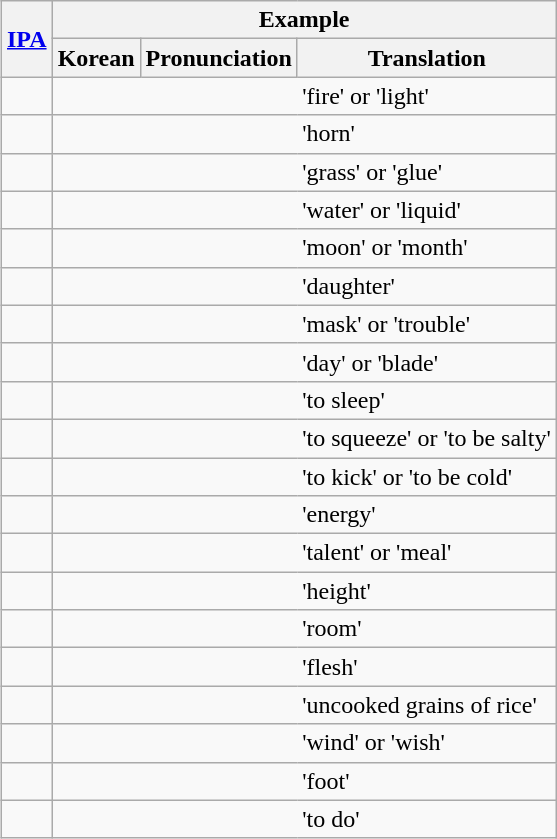<table class="wikitable" style="float: right; margin-left: 1em;">
<tr>
<th rowspan="2"><a href='#'>IPA</a></th>
<th colspan="3">Example</th>
</tr>
<tr>
<th>Korean</th>
<th>Pronunciation</th>
<th>Translation</th>
</tr>
<tr>
<td></td>
<td style="border-right: 0;"> </td>
<td style="border-left: 0; border-right: 0;"></td>
<td style="border-left: 0;">'fire' or 'light'</td>
</tr>
<tr>
<td></td>
<td style="border-right: 0;"> </td>
<td style="border-left: 0; border-right: 0;"></td>
<td style="border-left: 0;">'horn'</td>
</tr>
<tr>
<td></td>
<td style="border-right: 0;"> </td>
<td style="border-left: 0; border-right: 0;"></td>
<td style="border-left: 0;">'grass' or 'glue'</td>
</tr>
<tr>
<td></td>
<td style="border-right: 0;"> </td>
<td style="border-left: 0; border-right: 0;"></td>
<td style="border-left: 0;">'water' or 'liquid'</td>
</tr>
<tr>
<td></td>
<td style="border-right: 0;"> </td>
<td style="border-left: 0; border-right: 0;"></td>
<td style="border-left: 0;">'moon' or 'month'</td>
</tr>
<tr>
<td></td>
<td style="border-right: 0;"> </td>
<td style="border-left: 0; border-right: 0;"></td>
<td style="border-left: 0;">'daughter'</td>
</tr>
<tr>
<td></td>
<td style="border-right: 0;"> </td>
<td style="border-left: 0; border-right: 0;"></td>
<td style="border-left: 0;">'mask' or 'trouble'</td>
</tr>
<tr>
<td></td>
<td style="border-right: 0;"> </td>
<td style="border-left: 0; border-right: 0;"></td>
<td style="border-left: 0;">'day' or 'blade'</td>
</tr>
<tr>
<td></td>
<td style="border-right: 0;"> </td>
<td style="border-left: 0; border-right: 0;"></td>
<td style="border-left: 0;">'to sleep'</td>
</tr>
<tr>
<td></td>
<td style="border-right: 0;"> </td>
<td style="border-left: 0; border-right: 0;"></td>
<td style="border-left: 0;">'to squeeze' or 'to be salty'</td>
</tr>
<tr>
<td></td>
<td style="border-right: 0;"> </td>
<td style="border-left: 0; border-right: 0;"></td>
<td style="border-left: 0;">'to kick' or 'to be cold'</td>
</tr>
<tr>
<td></td>
<td style="border-right: 0;"> </td>
<td style="border-left: 0; border-right: 0;"></td>
<td style="border-left: 0;">'energy'</td>
</tr>
<tr>
<td></td>
<td style="border-right: 0;"> </td>
<td style="border-left: 0; border-right: 0;"></td>
<td style="border-left: 0;">'talent' or 'meal'</td>
</tr>
<tr>
<td></td>
<td style="border-right: 0;"> </td>
<td style="border-left: 0; border-right: 0;"></td>
<td style="border-left: 0;">'height'</td>
</tr>
<tr>
<td></td>
<td style="border-right: 0;"> </td>
<td style="border-left: 0; border-right: 0;"></td>
<td style="border-left: 0;">'room'</td>
</tr>
<tr>
<td></td>
<td style="border-right: 0;"> </td>
<td style="border-left: 0; border-right: 0;"></td>
<td style="border-left: 0;">'flesh'</td>
</tr>
<tr>
<td></td>
<td style="border-right: 0;"> </td>
<td style="border-left: 0; border-right: 0;"></td>
<td style="border-left: 0;">'uncooked grains of rice'</td>
</tr>
<tr>
<td></td>
<td style="border-right: 0;"> </td>
<td style="border-left: 0; border-right: 0;"></td>
<td style="border-left: 0;">'wind' or 'wish'</td>
</tr>
<tr>
<td></td>
<td style="border-right: 0;"> </td>
<td style="border-left: 0; border-right: 0;"></td>
<td style="border-left: 0;">'foot'</td>
</tr>
<tr>
<td></td>
<td style="border-right: 0;"> </td>
<td style="border-left: 0; border-right: 0;"></td>
<td style="border-left: 0;">'to do'</td>
</tr>
</table>
